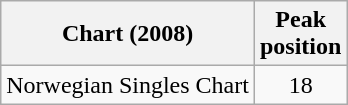<table class="wikitable">
<tr>
<th align="left">Chart (2008)</th>
<th style="text-align:center;">Peak<br>position</th>
</tr>
<tr>
<td align="left">Norwegian Singles Chart</td>
<td style="text-align:center;">18</td>
</tr>
</table>
